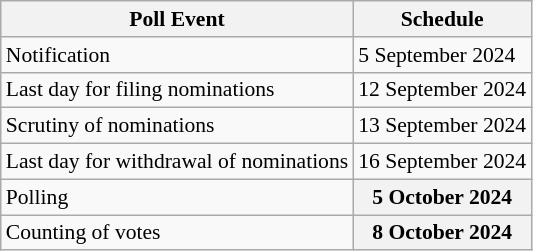<table class="wikitable sortable defaultcenter col1left" style="font-size: 90%">
<tr>
<th>Poll Event</th>
<th>Schedule</th>
</tr>
<tr>
<td>Notification</td>
<td>5 September 2024</td>
</tr>
<tr>
<td>Last day for filing nominations</td>
<td>12 September 2024</td>
</tr>
<tr>
<td>Scrutiny of nominations</td>
<td>13 September 2024</td>
</tr>
<tr>
<td>Last day for withdrawal of nominations</td>
<td>16 September 2024</td>
</tr>
<tr>
<td>Polling</td>
<th>5 October 2024</th>
</tr>
<tr>
<td>Counting of votes</td>
<th>8 October 2024</th>
</tr>
</table>
